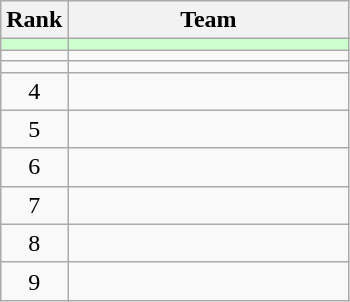<table class=wikitable style="text-align:center;">
<tr>
<th>Rank</th>
<th width=180>Team</th>
</tr>
<tr bgcolor=#CCFFCC>
<td></td>
<td align=left></td>
</tr>
<tr>
<td></td>
<td align=left></td>
</tr>
<tr>
<td></td>
<td align=left></td>
</tr>
<tr>
<td>4</td>
<td align=left></td>
</tr>
<tr>
<td>5</td>
<td align=left></td>
</tr>
<tr>
<td>6</td>
<td align=left></td>
</tr>
<tr>
<td>7</td>
<td align=left></td>
</tr>
<tr>
<td>8</td>
<td align=left></td>
</tr>
<tr>
<td>9</td>
<td align=left></td>
</tr>
</table>
